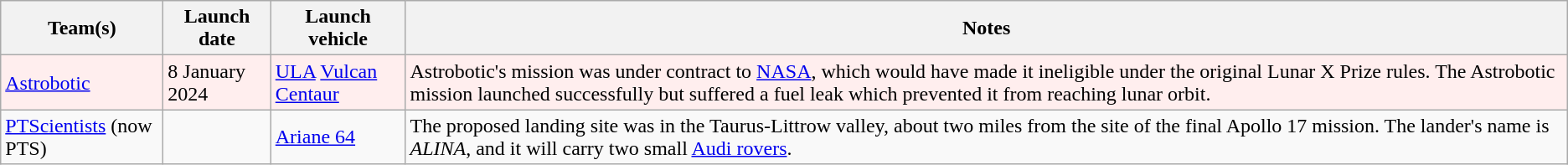<table class="wikitable">
<tr>
<th>Team(s)</th>
<th>Launch date</th>
<th>Launch vehicle</th>
<th>Notes</th>
</tr>
<tr style="background: #FFEEEE">
<td><a href='#'>Astrobotic</a></td>
<td>8 January 2024</td>
<td><a href='#'>ULA</a> <a href='#'>Vulcan Centaur</a></td>
<td>Astrobotic's mission was under contract to <a href='#'>NASA</a>, which would have made it ineligible under the original Lunar X Prize rules.  The Astrobotic mission launched successfully but suffered a fuel leak which prevented it from reaching lunar orbit.</td>
</tr>
<tr>
<td><a href='#'>PTScientists</a> (now PTS)</td>
<td></td>
<td><a href='#'>Ariane 64</a></td>
<td>The proposed landing site was in the Taurus-Littrow valley, about two miles from the site of the final Apollo 17 mission. The lander's name is <em>ALINA</em>, and it will carry two small <a href='#'>Audi rovers</a>.</td>
</tr>
</table>
